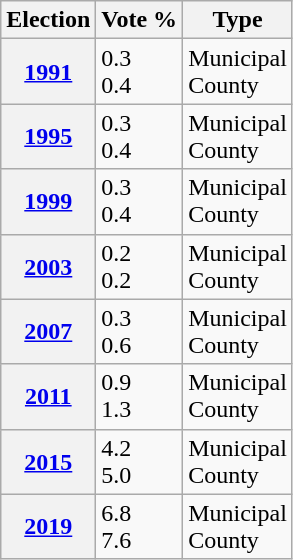<table class="wikitable">
<tr>
<th>Election</th>
<th style="line-height:100%">Vote %</th>
<th>Type</th>
</tr>
<tr>
<th><a href='#'>1991</a></th>
<td>0.3<br>0.4</td>
<td>Municipal<br>County</td>
</tr>
<tr>
<th><a href='#'>1995</a></th>
<td>0.3<br>0.4</td>
<td>Municipal<br>County</td>
</tr>
<tr>
<th><a href='#'>1999</a></th>
<td>0.3<br>0.4</td>
<td>Municipal<br>County</td>
</tr>
<tr>
<th><a href='#'>2003</a></th>
<td>0.2<br>0.2</td>
<td>Municipal<br>County</td>
</tr>
<tr>
<th><a href='#'>2007</a></th>
<td>0.3<br>0.6</td>
<td>Municipal<br>County</td>
</tr>
<tr>
<th><a href='#'>2011</a></th>
<td>0.9<br>1.3</td>
<td>Municipal<br>County</td>
</tr>
<tr>
<th><a href='#'>2015</a></th>
<td>4.2<br>5.0</td>
<td>Municipal<br>County</td>
</tr>
<tr>
<th><a href='#'>2019</a></th>
<td>6.8<br>7.6</td>
<td>Municipal<br>County</td>
</tr>
</table>
